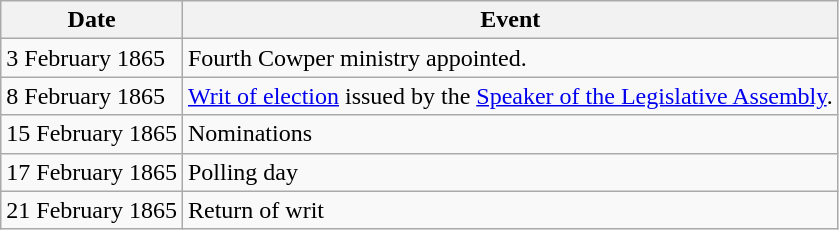<table class="wikitable">
<tr>
<th>Date</th>
<th>Event</th>
</tr>
<tr>
<td>3 February 1865</td>
<td>Fourth Cowper ministry appointed.</td>
</tr>
<tr>
<td>8 February 1865</td>
<td><a href='#'>Writ of election</a> issued by the <a href='#'>Speaker of the Legislative Assembly</a>.</td>
</tr>
<tr>
<td>15 February 1865</td>
<td>Nominations</td>
</tr>
<tr>
<td>17 February 1865</td>
<td>Polling day</td>
</tr>
<tr>
<td>21 February 1865</td>
<td>Return of writ</td>
</tr>
</table>
